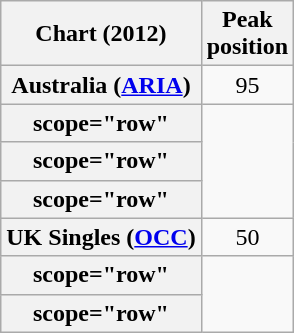<table class="wikitable sortable plainrowheaders" style="text-align:center">
<tr>
<th scope="col">Chart (2012)</th>
<th scope="col">Peak<br>position</th>
</tr>
<tr>
<th scope="row">Australia (<a href='#'>ARIA</a>)</th>
<td>95</td>
</tr>
<tr>
<th>scope="row"</th>
</tr>
<tr>
<th>scope="row"</th>
</tr>
<tr>
<th>scope="row"</th>
</tr>
<tr>
<th scope="row">UK Singles (<a href='#'>OCC</a>)</th>
<td>50</td>
</tr>
<tr>
<th>scope="row"</th>
</tr>
<tr>
<th>scope="row"</th>
</tr>
</table>
